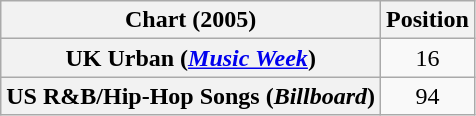<table class="wikitable plainrowheaders" style="text-align:center">
<tr>
<th scope="col">Chart (2005)</th>
<th scope="col">Position</th>
</tr>
<tr>
<th scope="row">UK Urban (<em><a href='#'>Music Week</a></em>)</th>
<td>16</td>
</tr>
<tr>
<th scope="row">US R&B/Hip-Hop Songs (<em>Billboard</em>)</th>
<td>94</td>
</tr>
</table>
